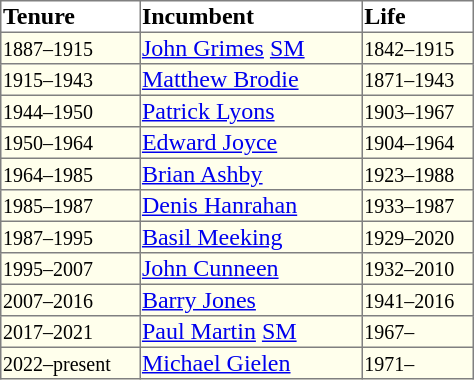<table border=1 style="border-collapse: collapse">
<tr align=left>
<th style="width:25%;">Tenure</th>
<th style="width:40%;">Incumbent</th>
<th style="width:20%;">Life</th>
</tr>
<tr style="vertical-align:top; background:#ffffec;">
<td><small>1887–1915</small></td>
<td><a href='#'>John Grimes</a> <a href='#'>SM</a></td>
<td><small>1842–1915</small></td>
</tr>
<tr style="vertical-align:top; background:#ffffec;">
<td><small>1915–1943</small></td>
<td><a href='#'>Matthew Brodie</a></td>
<td><small>1871–1943</small></td>
</tr>
<tr style="vertical-align:top; background:#ffffec;">
<td><small>1944–1950</small></td>
<td><a href='#'>Patrick Lyons</a></td>
<td><small>1903–1967</small></td>
</tr>
<tr style="vertical-align:top; background:#ffffec;">
<td><small>1950–1964</small></td>
<td><a href='#'>Edward Joyce</a></td>
<td><small>1904–1964</small></td>
</tr>
<tr style="vertical-align:top; background:#ffffec;">
<td><small>1964–1985</small></td>
<td><a href='#'>Brian Ashby</a></td>
<td><small>1923–1988</small></td>
</tr>
<tr style="vertical-align:top; background:#ffffec;">
<td><small>1985–1987</small></td>
<td><a href='#'>Denis Hanrahan</a></td>
<td><small>1933–1987</small></td>
</tr>
<tr style="vertical-align:top; background:#ffffec;">
<td><small>1987–1995</small></td>
<td><a href='#'>Basil Meeking</a></td>
<td><small>1929–2020</small></td>
</tr>
<tr style="vertical-align:top; background:#ffffec;">
<td><small>1995–2007</small></td>
<td><a href='#'>John Cunneen</a></td>
<td><small>1932–2010</small></td>
</tr>
<tr style="vertical-align:top; background:#ffffec;">
<td><small>2007–2016</small></td>
<td><a href='#'>Barry Jones</a></td>
<td><small>1941–2016</small></td>
</tr>
<tr style="vertical-align:top; background:#ffffec;">
<td><small>2017–2021</small></td>
<td><a href='#'>Paul Martin</a> <a href='#'>SM</a></td>
<td><small>1967–</small></td>
</tr>
<tr style="vertical-align:top; background:#ffffec;">
<td><small>2022–present</small></td>
<td><a href='#'>Michael Gielen</a></td>
<td><small>1971–</small></td>
</tr>
</table>
